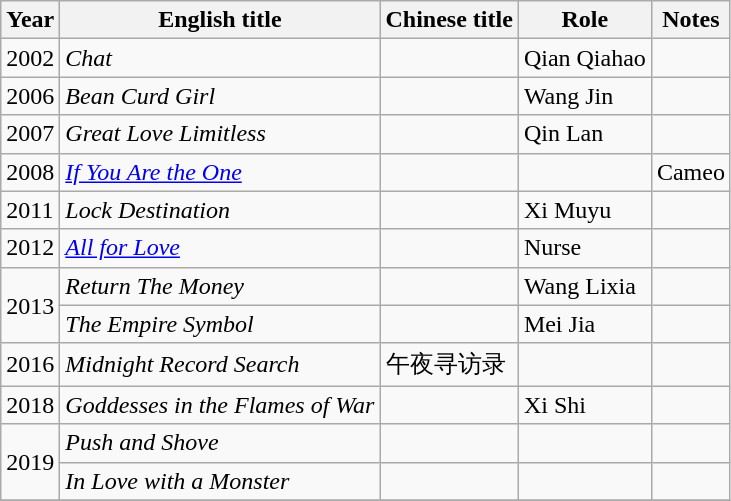<table class="wikitable">
<tr>
<th>Year</th>
<th>English title</th>
<th>Chinese title</th>
<th>Role</th>
<th>Notes</th>
</tr>
<tr>
<td>2002</td>
<td><em>Chat</em></td>
<td></td>
<td>Qian Qiahao</td>
<td></td>
</tr>
<tr>
<td>2006</td>
<td><em>Bean Curd Girl</em></td>
<td></td>
<td>Wang Jin</td>
<td></td>
</tr>
<tr>
<td>2007</td>
<td><em>Great Love Limitless</em></td>
<td></td>
<td>Qin Lan</td>
<td></td>
</tr>
<tr>
<td>2008</td>
<td><em><a href='#'>If You Are the One</a></em></td>
<td></td>
<td></td>
<td>Cameo</td>
</tr>
<tr>
<td>2011</td>
<td><em>Lock Destination</em></td>
<td></td>
<td>Xi Muyu</td>
<td></td>
</tr>
<tr>
<td>2012</td>
<td><em><a href='#'>All for Love</a></em></td>
<td></td>
<td>Nurse</td>
<td></td>
</tr>
<tr>
<td rowspan=2>2013</td>
<td><em>Return The Money</em></td>
<td></td>
<td>Wang Lixia</td>
<td></td>
</tr>
<tr>
<td><em>The Empire Symbol</em></td>
<td></td>
<td>Mei Jia</td>
<td></td>
</tr>
<tr>
<td>2016</td>
<td><em>Midnight Record Search</em></td>
<td>午夜寻访录</td>
<td></td>
<td></td>
</tr>
<tr>
<td>2018</td>
<td><em>Goddesses in the Flames of War</em></td>
<td></td>
<td>Xi Shi</td>
<td></td>
</tr>
<tr>
<td rowspan=2>2019</td>
<td><em>Push and Shove</em></td>
<td></td>
<td></td>
<td></td>
</tr>
<tr>
<td><em>In Love with a Monster</em></td>
<td></td>
<td></td>
<td></td>
</tr>
<tr>
</tr>
</table>
